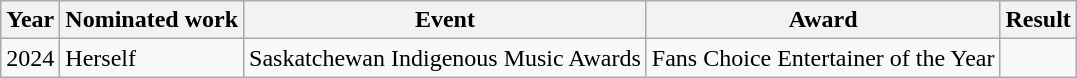<table class="wikitable">
<tr>
<th style="text-align:center;">Year</th>
<th style="text-align:center;">Nominated work</th>
<th style="text-align:center;">Event</th>
<th style="text-align:center;">Award</th>
<th style="text-align:center;">Result</th>
</tr>
<tr>
<td>2024</td>
<td>Herself</td>
<td>Saskatchewan Indigenous Music Awards</td>
<td>Fans Choice Entertainer of the Year</td>
<td></td>
</tr>
</table>
